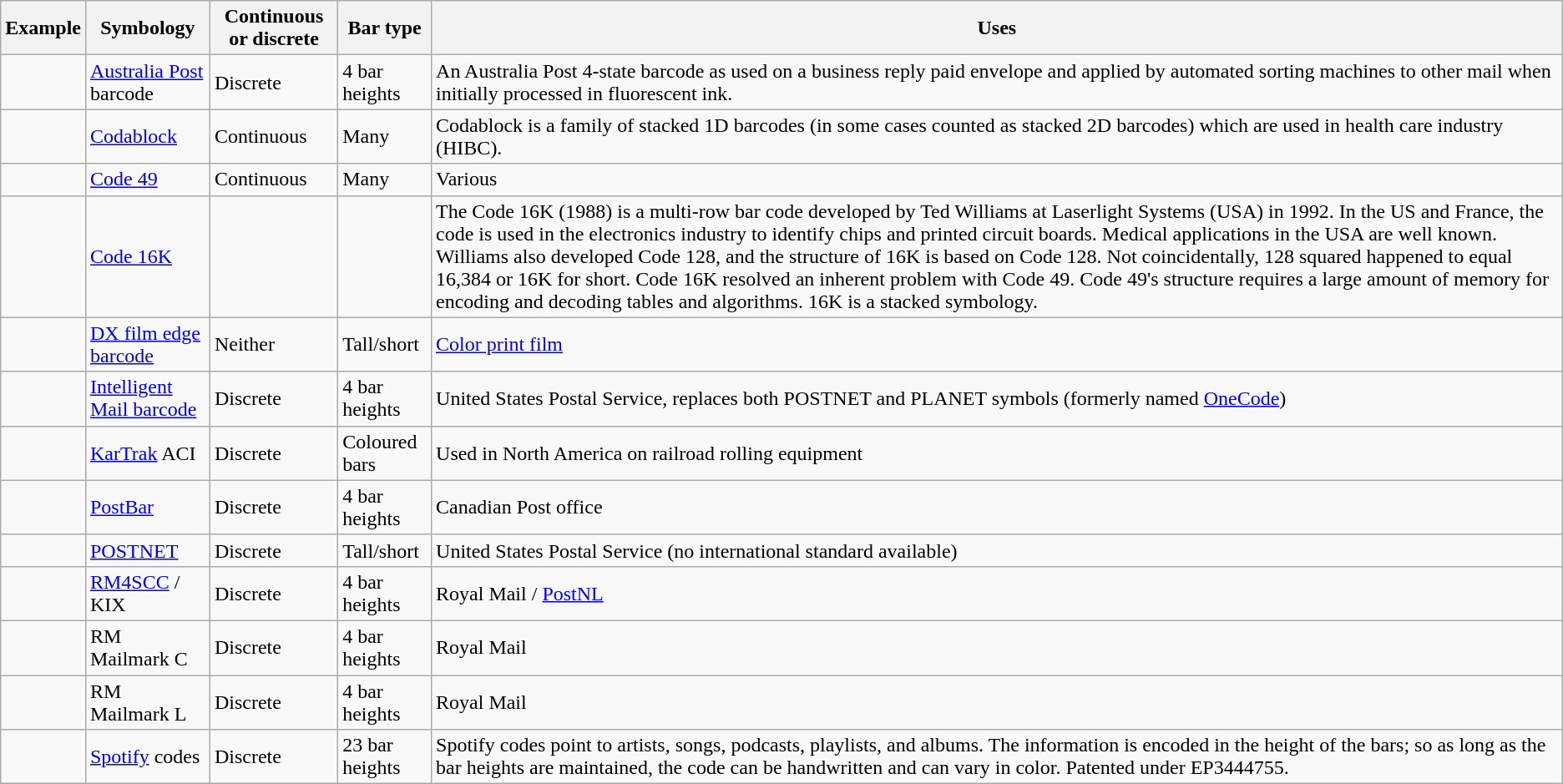<table class="wikitable">
<tr>
<th>Example</th>
<th>Symbology</th>
<th>Continuous or discrete</th>
<th>Bar type</th>
<th>Uses</th>
</tr>
<tr>
<td></td>
<td><a href='#'>Australia Post</a> barcode</td>
<td>Discrete</td>
<td>4 bar heights</td>
<td>An Australia Post 4-state barcode as used on a business reply paid envelope and applied by automated sorting machines to other mail when initially processed in fluorescent ink.</td>
</tr>
<tr>
<td></td>
<td><a href='#'>Codablock</a></td>
<td>Continuous</td>
<td>Many</td>
<td>Codablock is a family of stacked 1D barcodes (in some cases counted as stacked 2D barcodes) which are used in health care industry (HIBC).</td>
</tr>
<tr>
<td></td>
<td><a href='#'>Code 49</a></td>
<td>Continuous</td>
<td>Many</td>
<td>Various</td>
</tr>
<tr>
<td></td>
<td><a href='#'>Code 16K</a></td>
<td></td>
<td></td>
<td>The Code 16K (1988) is a multi-row bar code developed by Ted Williams at Laserlight Systems (USA) in 1992. In the US and France, the code is used in the electronics industry to identify chips and printed circuit boards. Medical applications in the USA are well known. Williams also developed Code 128, and the structure of 16K is based on Code 128. Not coincidentally, 128 squared happened to equal 16,384 or 16K for short. Code 16K resolved an inherent problem with Code 49. Code 49's structure requires a large amount of memory for encoding and decoding tables and algorithms. 16K is a stacked symbology.</td>
</tr>
<tr>
<td></td>
<td><a href='#'>DX film edge barcode</a></td>
<td>Neither</td>
<td>Tall/short</td>
<td><a href='#'>Color print film</a></td>
</tr>
<tr>
<td></td>
<td><a href='#'>Intelligent Mail barcode</a></td>
<td>Discrete</td>
<td>4 bar heights</td>
<td>United States Postal Service, replaces both POSTNET and PLANET symbols (formerly named <a href='#'>OneCode</a>)</td>
</tr>
<tr>
<td></td>
<td><a href='#'>KarTrak</a> ACI</td>
<td>Discrete</td>
<td>Coloured bars</td>
<td>Used in North America on railroad rolling equipment</td>
</tr>
<tr>
<td></td>
<td><a href='#'>PostBar</a></td>
<td>Discrete</td>
<td>4 bar heights</td>
<td>Canadian Post office</td>
</tr>
<tr>
<td>    </td>
<td><a href='#'>POSTNET</a></td>
<td>Discrete</td>
<td>Tall/short</td>
<td>United States Postal Service (no international standard available)</td>
</tr>
<tr>
<td></td>
<td><a href='#'>RM4SCC</a> / KIX</td>
<td>Discrete</td>
<td>4 bar heights</td>
<td>Royal Mail / <a href='#'>PostNL</a></td>
</tr>
<tr>
<td></td>
<td>RM Mailmark C</td>
<td>Discrete</td>
<td>4 bar heights</td>
<td>Royal Mail</td>
</tr>
<tr>
<td></td>
<td>RM Mailmark L</td>
<td>Discrete</td>
<td>4 bar heights</td>
<td>Royal Mail</td>
</tr>
<tr>
<td></td>
<td><a href='#'>Spotify</a> codes</td>
<td>Discrete</td>
<td>23 bar heights</td>
<td>Spotify codes point to artists, songs, podcasts, playlists, and albums. The information is encoded in the height of the bars; so as long as the bar heights are maintained, the code can be handwritten and can vary in color. Patented under EP3444755.</td>
</tr>
</table>
